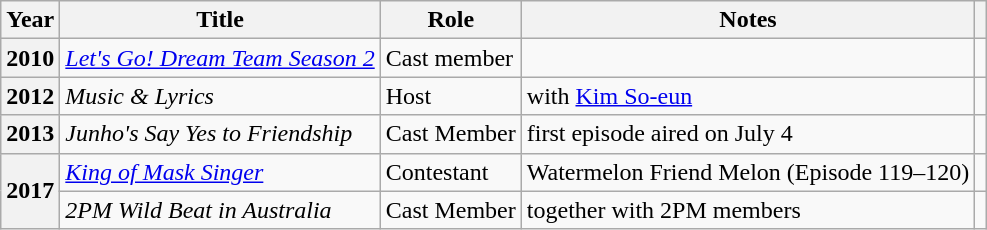<table class="wikitable plainrowheaders">
<tr>
<th scope="col">Year</th>
<th scope="col">Title</th>
<th scope="col">Role</th>
<th scope="col">Notes</th>
<th scope="col" class="unsortable"></th>
</tr>
<tr>
<th scope="row">2010</th>
<td><em><a href='#'>Let's Go! Dream Team Season 2</a></em></td>
<td>Cast member</td>
<td></td>
<td style="text-align:center"></td>
</tr>
<tr>
<th scope="row">2012</th>
<td><em>Music & Lyrics </em></td>
<td>Host</td>
<td>with <a href='#'>Kim So-eun</a></td>
<td style="text-align:center"></td>
</tr>
<tr>
<th scope="row">2013</th>
<td><em>Junho's Say Yes to Friendship</em></td>
<td>Cast Member</td>
<td>first episode aired on July 4</td>
<td style="text-align:center"></td>
</tr>
<tr>
<th scope="row" rowspan="2">2017</th>
<td><em><a href='#'>King of Mask Singer</a></em></td>
<td>Contestant</td>
<td>Watermelon Friend Melon (Episode 119–120)</td>
<td style="text-align:center"></td>
</tr>
<tr>
<td><em>2PM Wild Beat in Australia</em></td>
<td>Cast Member</td>
<td>together with 2PM members</td>
<td style="text-align:center"></td>
</tr>
</table>
